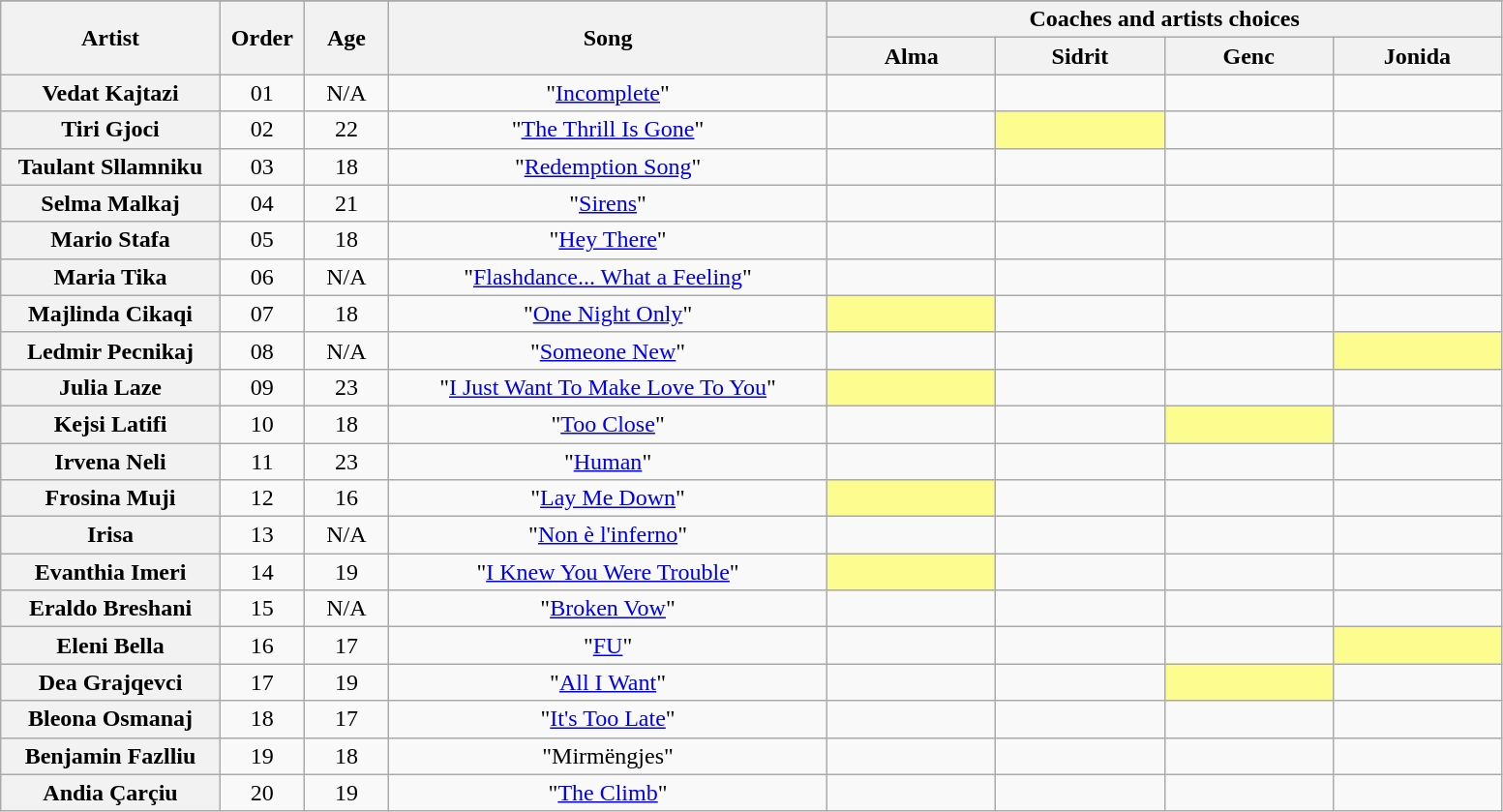<table class="wikitable plainrowheaders" style="text-align:center;">
<tr>
</tr>
<tr>
<th scope="col" rowspan="2" style="width:13%;">Artist</th>
<th scope="col" rowspan="2" style="width:05%;">Order</th>
<th scope="col" rowspan="2" style="width:05%;">Age</th>
<th scope="col" rowspan="2" style="width:26%;">Song</th>
<th colspan="4" style="width:40%;">Coaches and artists choices</th>
</tr>
<tr>
<th style="width:10%;">Alma</th>
<th style="width:10%;">Sidrit</th>
<th style="width:10%;">Genc</th>
<th style="width:10%;">Jonida</th>
</tr>
<tr>
<th scope="row">Vedat Kajtazi</th>
<td>01</td>
<td>N/A</td>
<td>"<a href='#'>Incomplete</a>"</td>
<td></td>
<td></td>
<td></td>
<td></td>
</tr>
<tr>
<th scope="row">Tiri Gjoci</th>
<td>02</td>
<td>22</td>
<td>"<a href='#'>The Thrill Is Gone</a>"</td>
<td><strong></strong></td>
<td style="background:#fdfc8f;"><strong></strong></td>
<td></td>
<td><strong></strong></td>
</tr>
<tr>
<th scope="row">Taulant Sllamniku</th>
<td>03</td>
<td>18</td>
<td>"<a href='#'>Redemption Song</a>"</td>
<td></td>
<td></td>
<td></td>
<td></td>
</tr>
<tr>
<th scope="row">Selma Malkaj</th>
<td>04</td>
<td>21</td>
<td>"<a href='#'>Sirens</a>"</td>
<td></td>
<td></td>
<td></td>
<td></td>
</tr>
<tr>
<th scope="row">Mario Stafa</th>
<td>05</td>
<td>18</td>
<td>"<a href='#'>Hey There</a>"</td>
<td></td>
<td></td>
<td></td>
<td></td>
</tr>
<tr>
<th scope="row">Maria Tika</th>
<td>06</td>
<td>N/A</td>
<td>"<a href='#'>Flashdance... What a Feeling</a>"</td>
<td></td>
<td></td>
<td></td>
<td></td>
</tr>
<tr>
<th scope="row">Majlinda Cikaqi</th>
<td>07</td>
<td>18</td>
<td>"<a href='#'>One Night Only</a>"</td>
<td style="background:#fdfc8f;"><strong></strong></td>
<td><strong></strong></td>
<td></td>
<td></td>
</tr>
<tr>
<th scope="row">Ledmir Pecnikaj</th>
<td>08</td>
<td>N/A</td>
<td>"<a href='#'>Someone New</a>"</td>
<td></td>
<td></td>
<td><strong></strong></td>
<td style="background:#fdfc8f;"><strong></strong></td>
</tr>
<tr>
<th scope="row">Julia Laze</th>
<td>09</td>
<td>23</td>
<td>"<a href='#'>I Just Want To Make Love To You</a>"</td>
<td style="background:#fdfc8f;"><strong></strong></td>
<td><strong></strong></td>
<td><strong></strong></td>
<td></td>
</tr>
<tr>
<th scope="row">Kejsi Latifi</th>
<td>10</td>
<td>18</td>
<td>"<a href='#'>Too Close</a>"</td>
<td></td>
<td></td>
<td style="background:#fdfc8f;"><strong></strong></td>
<td></td>
</tr>
<tr>
<th scope="row">Irvena Neli</th>
<td>11</td>
<td>23</td>
<td>"<a href='#'>Human</a>"</td>
<td></td>
<td></td>
<td></td>
<td></td>
</tr>
<tr>
<th scope="row">Frosina Muji</th>
<td>12</td>
<td>16</td>
<td>"<a href='#'>Lay Me Down</a>"</td>
<td style="background:#fdfc8f;"><strong></strong></td>
<td></td>
<td></td>
<td><strong></strong></td>
</tr>
<tr>
<th scope="row">Irisa</th>
<td>13</td>
<td>N/A</td>
<td>"<a href='#'>Non è l'inferno</a>"</td>
<td></td>
<td></td>
<td></td>
<td></td>
</tr>
<tr>
<th scope="row">Evanthia Imeri</th>
<td>14</td>
<td>19</td>
<td>"<a href='#'>I Knew You Were Trouble</a>"</td>
<td style="background:#fdfc8f;"><strong></strong></td>
<td></td>
<td><strong></strong></td>
<td></td>
</tr>
<tr>
<th scope="row">Eraldo Breshani</th>
<td>15</td>
<td>N/A</td>
<td>"<a href='#'>Broken Vow</a>"</td>
<td></td>
<td></td>
<td></td>
<td></td>
</tr>
<tr>
<th scope="row">Eleni Bella</th>
<td>16</td>
<td>17</td>
<td>"<a href='#'>FU</a>"</td>
<td></td>
<td></td>
<td></td>
<td style="background:#fdfc8f;"><strong></strong></td>
</tr>
<tr>
<th scope="row">Dea Grajqevci</th>
<td>17</td>
<td>19</td>
<td>"<a href='#'>All I Want</a>"</td>
<td></td>
<td><strong></strong></td>
<td style="background:#fdfc8f;"><strong></strong></td>
<td><strong></strong></td>
</tr>
<tr>
<th scope="row">Bleona Osmanaj</th>
<td>18</td>
<td>17</td>
<td>"<a href='#'>It's Too Late</a>"</td>
<td></td>
<td></td>
<td></td>
<td></td>
</tr>
<tr>
<th scope="row">Benjamin Fazlliu</th>
<td>19</td>
<td>18</td>
<td>"Mirmëngjes"</td>
<td></td>
<td></td>
<td></td>
<td></td>
</tr>
<tr>
<th scope="row">Andia Çarçiu</th>
<td>20</td>
<td>19</td>
<td>"<a href='#'>The Climb</a>"</td>
<td></td>
<td></td>
<td></td>
<td></td>
</tr>
</table>
